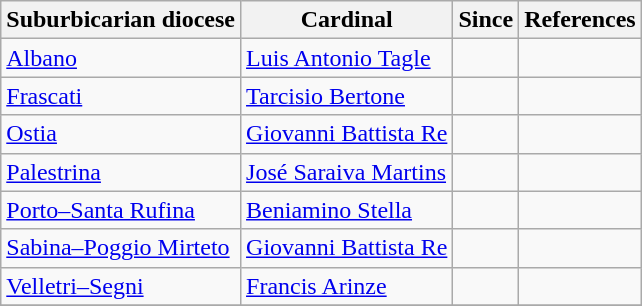<table class="wikitable sortable">
<tr>
<th scope="col">Suburbicarian diocese</th>
<th scope="col">Cardinal</th>
<th scope="col">Since</th>
<th scope="col" class="unsortable" cellpadding=1>References</th>
</tr>
<tr id="Albano">
<td scope="row"><a href='#'>Albano</a></td>
<td data-sort-value="Tagle, Luis Antonio"><a href='#'>Luis Antonio Tagle</a></td>
<td></td>
<td></td>
</tr>
<tr id="Frascati">
<td scope="row"><a href='#'>Frascati</a></td>
<td data-sort-value="Bertone, Tarcisio"><a href='#'>Tarcisio Bertone</a></td>
<td></td>
<td></td>
</tr>
<tr id="Ostia">
<td scope="row"><a href='#'>Ostia</a></td>
<td data-sort-value="Re, Giovanni Battista"><a href='#'>Giovanni Battista Re</a></td>
<td></td>
<td></td>
</tr>
<tr id="Palestrina">
<td scope="row"><a href='#'>Palestrina</a></td>
<td data-sort-value="Saraiva Martins, Jose"><a href='#'>José Saraiva Martins</a></td>
<td></td>
<td></td>
</tr>
<tr id="Porto–Santa Rufina">
<td scope="row"><a href='#'>Porto–Santa Rufina</a></td>
<td data-sort-value="Stella, Beniamino"><a href='#'>Beniamino Stella</a></td>
<td></td>
<td></td>
</tr>
<tr id="Sabina–Poggio Mirteto">
<td scope="row"><a href='#'>Sabina–Poggio Mirteto</a></td>
<td data-sort-value="Re, Giovanni Battista"><a href='#'>Giovanni Battista Re</a></td>
<td></td>
<td></td>
</tr>
<tr id="Velletri–Segni">
<td scope="row"><a href='#'>Velletri–Segni</a></td>
<td data-sort-value="Arinze, Francis"><a href='#'>Francis Arinze</a></td>
<td></td>
<td></td>
</tr>
<tr>
</tr>
</table>
